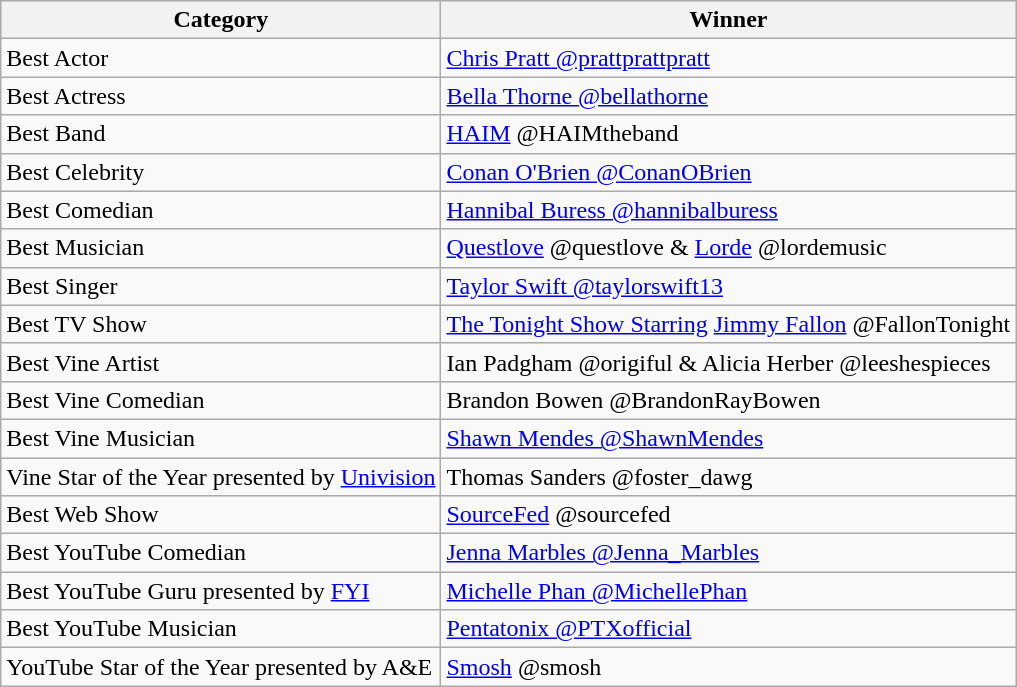<table class="wikitable">
<tr>
<th>Category</th>
<th>Winner</th>
</tr>
<tr>
<td>Best Actor</td>
<td><a href='#'>Chris Pratt @prattprattpratt</a></td>
</tr>
<tr>
<td>Best Actress</td>
<td><a href='#'>Bella Thorne @bellathorne</a></td>
</tr>
<tr>
<td>Best Band</td>
<td><a href='#'>HAIM</a> @HAIMtheband</td>
</tr>
<tr>
<td>Best Celebrity</td>
<td><a href='#'>Conan O'Brien @ConanOBrien</a></td>
</tr>
<tr>
<td>Best Comedian</td>
<td><a href='#'>Hannibal Buress @hannibalburess</a></td>
</tr>
<tr>
<td>Best Musician</td>
<td><a href='#'>Questlove</a> @questlove & <a href='#'>Lorde</a> @lordemusic</td>
</tr>
<tr>
<td>Best Singer</td>
<td><a href='#'>Taylor Swift @taylorswift13</a></td>
</tr>
<tr>
<td>Best TV Show</td>
<td><a href='#'>The Tonight Show Starring</a> <a href='#'>Jimmy Fallon</a> @FallonTonight</td>
</tr>
<tr>
<td>Best Vine Artist</td>
<td>Ian Padgham @origiful & Alicia Herber @leeshespieces</td>
</tr>
<tr>
<td>Best Vine Comedian</td>
<td>Brandon Bowen @BrandonRayBowen</td>
</tr>
<tr>
<td>Best Vine Musician</td>
<td><a href='#'>Shawn Mendes @ShawnMendes</a></td>
</tr>
<tr>
<td>Vine Star of the Year presented by <a href='#'>Univision</a></td>
<td>Thomas Sanders @foster_dawg</td>
</tr>
<tr>
<td>Best Web Show</td>
<td><a href='#'>SourceFed</a> @sourcefed</td>
</tr>
<tr>
<td>Best YouTube Comedian</td>
<td><a href='#'>Jenna Marbles @Jenna_Marbles</a></td>
</tr>
<tr>
<td>Best YouTube Guru presented by <a href='#'>FYI</a></td>
<td><a href='#'>Michelle Phan @MichellePhan</a></td>
</tr>
<tr>
<td>Best YouTube Musician</td>
<td><a href='#'>Pentatonix @PTXofficial</a></td>
</tr>
<tr>
<td>YouTube Star of the Year presented by A&E</td>
<td><a href='#'>Smosh</a> @smosh</td>
</tr>
</table>
